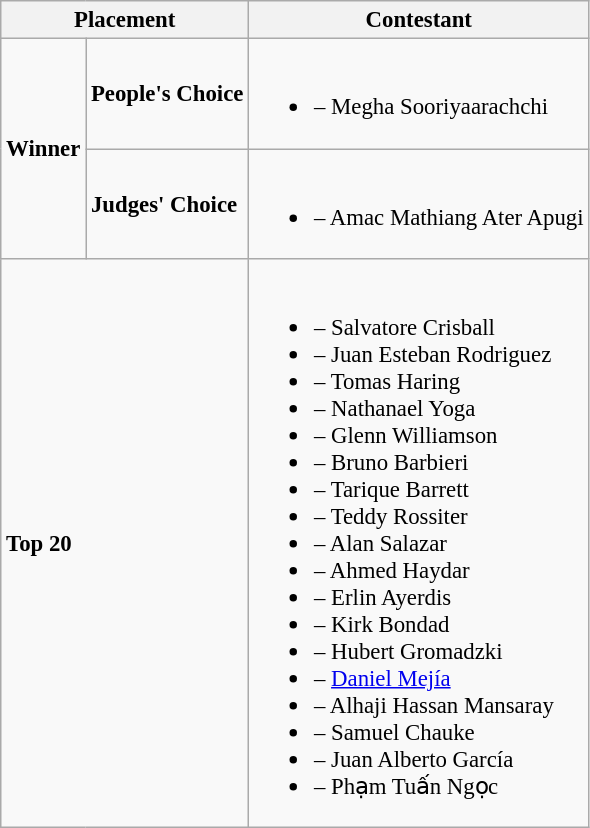<table class="wikitable sortable" style="font-size:95%;">
<tr>
<th colspan="2">Placement</th>
<th>Contestant</th>
</tr>
<tr>
<td rowspan="2"><strong>Winner</strong></td>
<td><strong>People's Choice</strong></td>
<td><br><ul><li> – Megha Sooriyaarachchi</li></ul></td>
</tr>
<tr>
<td><strong>Judges' Choice</strong></td>
<td><br><ul><li> – Amac Mathiang Ater Apugi</li></ul></td>
</tr>
<tr>
<td colspan="2"><strong>Top 20</strong></td>
<td><br><ul><li> – Salvatore Crisball</li><li> – Juan Esteban Rodriguez</li><li> – Tomas Haring</li><li> – Nathanael Yoga</li><li> – Glenn Williamson</li><li> – Bruno Barbieri</li><li> – Tarique Barrett</li><li> – Teddy Rossiter</li><li> – Alan Salazar</li><li> – Ahmed Haydar</li><li> – Erlin Ayerdis</li><li> – Kirk Bondad</li><li> – Hubert Gromadzki</li><li> – <a href='#'>Daniel Mejía</a></li><li> – Alhaji Hassan Mansaray</li><li> – Samuel Chauke</li><li> – Juan Alberto García</li><li> – Phạm Tuấn Ngọc</li></ul></td>
</tr>
</table>
